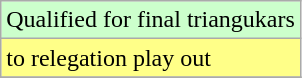<table class="wikitable">
<tr width=10px bgcolor="#ccffcc">
<td>Qualified for final triangukars</td>
</tr>
<tr width=10px bgcolor="#FFFF88">
<td>to relegation play out</td>
</tr>
<tr>
</tr>
</table>
